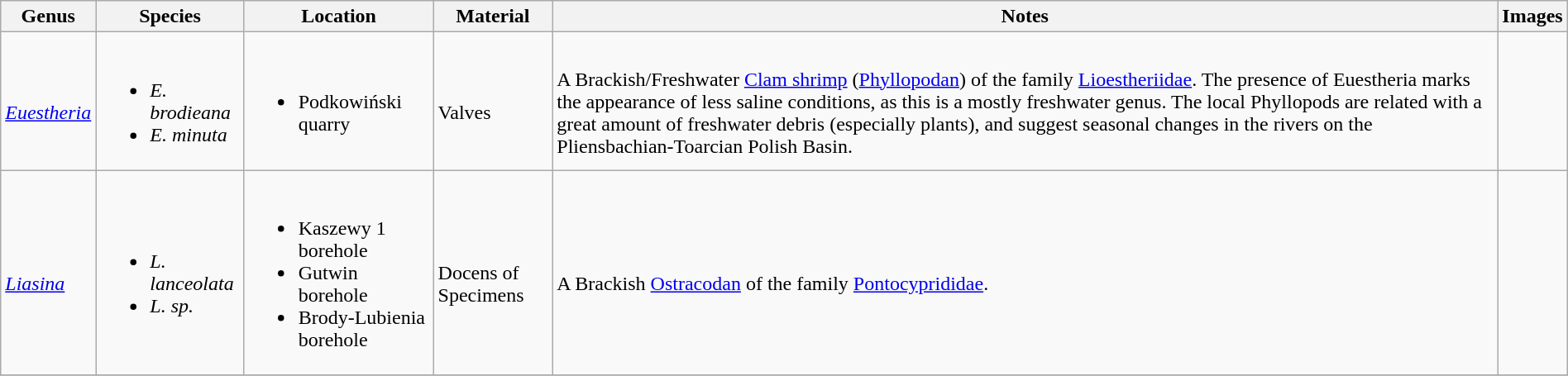<table class="wikitable"  style="margin:auto; width:100%;">
<tr>
<th>Genus</th>
<th>Species</th>
<th>Location</th>
<th>Material</th>
<th>Notes</th>
<th>Images</th>
</tr>
<tr>
<td><br><em><a href='#'>Euestheria</a></em></td>
<td><br><ul><li><em>E. brodieana</em></li><li><em>E. minuta</em></li></ul></td>
<td><br><ul><li>Podkowiński quarry</li></ul></td>
<td><br>Valves</td>
<td><br>A Brackish/Freshwater <a href='#'>Clam shrimp</a> (<a href='#'>Phyllopodan</a>) of the family <a href='#'>Lioestheriidae</a>.  The presence of Euestheria marks the appearance of less saline conditions, as this is a mostly freshwater genus. The local Phyllopods are related with a great amount of freshwater debris (especially plants), and suggest seasonal changes in the rivers on the Pliensbachian-Toarcian Polish Basin.</td>
<td></td>
</tr>
<tr>
<td><br><em><a href='#'>Liasina</a></em></td>
<td><br><ul><li><em>L. lanceolata</em></li><li><em>L. sp.</em></li></ul></td>
<td><br><ul><li>Kaszewy 1 borehole</li><li>Gutwin borehole</li><li>Brody-Lubienia borehole</li></ul></td>
<td><br>Docens of Specimens</td>
<td><br>A Brackish <a href='#'>Ostracodan</a> of the family <a href='#'>Pontocyprididae</a>.</td>
<td></td>
</tr>
<tr>
</tr>
</table>
